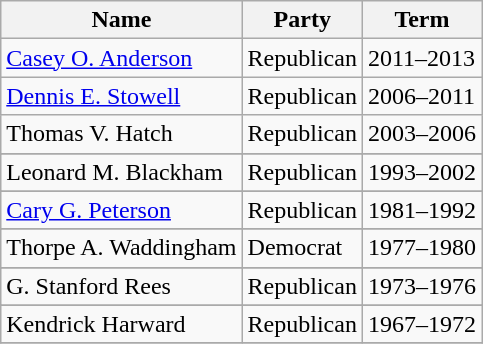<table class="wikitable">
<tr>
<th>Name</th>
<th>Party</th>
<th>Term</th>
</tr>
<tr>
<td><a href='#'>Casey O. Anderson</a></td>
<td>Republican</td>
<td>2011–2013</td>
</tr>
<tr>
<td><a href='#'>Dennis E. Stowell</a></td>
<td>Republican</td>
<td>2006–2011</td>
</tr>
<tr>
<td>Thomas V. Hatch</td>
<td>Republican</td>
<td>2003–2006</td>
</tr>
<tr>
</tr>
<tr>
<td>Leonard M. Blackham</td>
<td>Republican</td>
<td>1993–2002</td>
</tr>
<tr>
</tr>
<tr>
<td><a href='#'>Cary G. Peterson</a></td>
<td>Republican</td>
<td>1981–1992</td>
</tr>
<tr>
</tr>
<tr>
<td>Thorpe A. Waddingham</td>
<td>Democrat</td>
<td>1977–1980</td>
</tr>
<tr>
</tr>
<tr>
<td>G. Stanford Rees</td>
<td>Republican</td>
<td>1973–1976</td>
</tr>
<tr>
</tr>
<tr>
<td>Kendrick Harward</td>
<td>Republican</td>
<td>1967–1972</td>
</tr>
<tr>
</tr>
</table>
